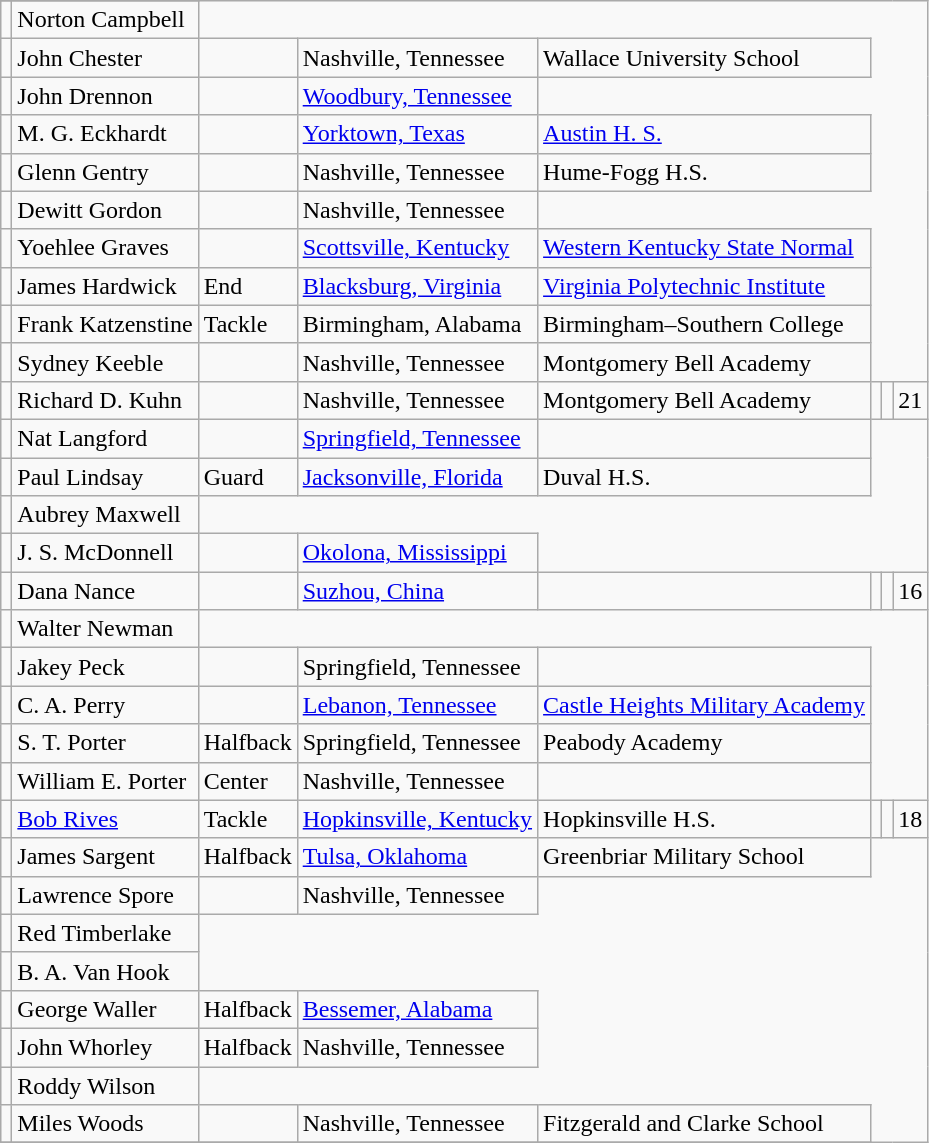<table class="wikitable">
<tr>
</tr>
<tr>
<td></td>
<td>Norton Campbell</td>
</tr>
<tr>
<td></td>
<td>John Chester</td>
<td></td>
<td>Nashville, Tennessee</td>
<td>Wallace University School</td>
</tr>
<tr>
<td></td>
<td>John Drennon</td>
<td></td>
<td><a href='#'>Woodbury, Tennessee</a></td>
</tr>
<tr>
<td></td>
<td>M. G. Eckhardt</td>
<td></td>
<td><a href='#'>Yorktown, Texas</a></td>
<td><a href='#'>Austin H. S.</a></td>
</tr>
<tr>
<td></td>
<td>Glenn Gentry</td>
<td></td>
<td>Nashville, Tennessee</td>
<td>Hume-Fogg H.S.</td>
</tr>
<tr>
<td></td>
<td>Dewitt Gordon</td>
<td></td>
<td>Nashville, Tennessee</td>
</tr>
<tr>
<td></td>
<td>Yoehlee Graves</td>
<td></td>
<td><a href='#'>Scottsville, Kentucky</a></td>
<td><a href='#'>Western Kentucky State Normal</a></td>
</tr>
<tr>
<td></td>
<td>James Hardwick</td>
<td>End</td>
<td><a href='#'>Blacksburg, Virginia</a></td>
<td><a href='#'>Virginia Polytechnic Institute</a></td>
</tr>
<tr>
<td></td>
<td>Frank Katzenstine</td>
<td>Tackle</td>
<td>Birmingham, Alabama</td>
<td>Birmingham–Southern College</td>
</tr>
<tr>
<td></td>
<td>Sydney Keeble</td>
<td></td>
<td>Nashville, Tennessee</td>
<td>Montgomery Bell Academy</td>
</tr>
<tr>
<td></td>
<td>Richard D. Kuhn</td>
<td></td>
<td>Nashville, Tennessee</td>
<td>Montgomery Bell Academy</td>
<td></td>
<td></td>
<td>21</td>
</tr>
<tr>
<td></td>
<td>Nat Langford</td>
<td></td>
<td><a href='#'>Springfield, Tennessee</a></td>
<td></td>
</tr>
<tr>
<td></td>
<td>Paul Lindsay</td>
<td>Guard</td>
<td><a href='#'>Jacksonville, Florida</a></td>
<td>Duval H.S.</td>
</tr>
<tr>
<td></td>
<td>Aubrey Maxwell</td>
</tr>
<tr>
<td></td>
<td>J. S. McDonnell</td>
<td></td>
<td><a href='#'>Okolona, Mississippi</a></td>
</tr>
<tr>
<td></td>
<td>Dana Nance</td>
<td></td>
<td><a href='#'>Suzhou, China</a></td>
<td></td>
<td></td>
<td></td>
<td>16</td>
</tr>
<tr>
<td></td>
<td>Walter Newman</td>
</tr>
<tr>
<td></td>
<td>Jakey Peck</td>
<td></td>
<td>Springfield, Tennessee</td>
<td></td>
</tr>
<tr>
<td></td>
<td>C. A. Perry</td>
<td></td>
<td><a href='#'>Lebanon, Tennessee</a></td>
<td><a href='#'>Castle Heights Military Academy</a></td>
</tr>
<tr>
<td></td>
<td>S. T. Porter</td>
<td>Halfback</td>
<td>Springfield, Tennessee</td>
<td>Peabody Academy</td>
</tr>
<tr>
<td></td>
<td>William E. Porter</td>
<td>Center</td>
<td>Nashville, Tennessee</td>
<td></td>
</tr>
<tr>
<td></td>
<td><a href='#'>Bob Rives</a></td>
<td>Tackle</td>
<td><a href='#'>Hopkinsville, Kentucky</a></td>
<td>Hopkinsville H.S.</td>
<td></td>
<td></td>
<td>18</td>
</tr>
<tr>
<td></td>
<td>James Sargent</td>
<td>Halfback</td>
<td><a href='#'>Tulsa, Oklahoma</a></td>
<td>Greenbriar Military School</td>
</tr>
<tr>
<td></td>
<td>Lawrence Spore</td>
<td></td>
<td>Nashville, Tennessee</td>
</tr>
<tr>
<td></td>
<td>Red Timberlake</td>
</tr>
<tr>
<td></td>
<td>B. A. Van Hook</td>
</tr>
<tr>
<td></td>
<td>George Waller</td>
<td>Halfback</td>
<td><a href='#'>Bessemer, Alabama</a></td>
</tr>
<tr>
<td></td>
<td>John Whorley</td>
<td>Halfback</td>
<td>Nashville, Tennessee</td>
</tr>
<tr>
<td></td>
<td>Roddy Wilson</td>
</tr>
<tr>
<td></td>
<td>Miles Woods</td>
<td></td>
<td>Nashville, Tennessee</td>
<td>Fitzgerald and Clarke School</td>
</tr>
<tr>
</tr>
</table>
